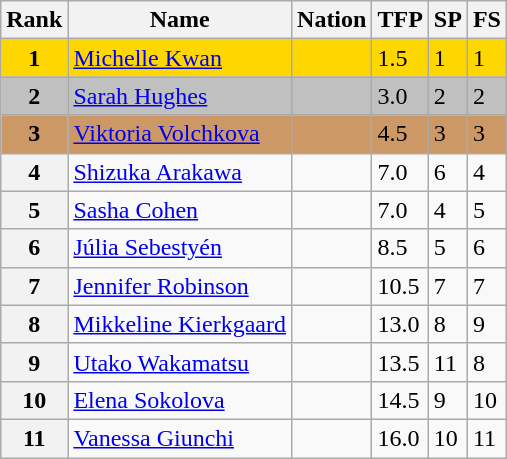<table class="wikitable">
<tr>
<th>Rank</th>
<th>Name</th>
<th>Nation</th>
<th>TFP</th>
<th>SP</th>
<th>FS</th>
</tr>
<tr bgcolor="gold">
<td align="center"><strong>1</strong></td>
<td><a href='#'>Michelle Kwan</a></td>
<td></td>
<td>1.5</td>
<td>1</td>
<td>1</td>
</tr>
<tr bgcolor="silver">
<td align="center"><strong>2</strong></td>
<td><a href='#'>Sarah Hughes</a></td>
<td></td>
<td>3.0</td>
<td>2</td>
<td>2</td>
</tr>
<tr bgcolor="cc9966">
<td align="center"><strong>3</strong></td>
<td><a href='#'>Viktoria Volchkova</a></td>
<td></td>
<td>4.5</td>
<td>3</td>
<td>3</td>
</tr>
<tr>
<th>4</th>
<td><a href='#'>Shizuka Arakawa</a></td>
<td></td>
<td>7.0</td>
<td>6</td>
<td>4</td>
</tr>
<tr>
<th>5</th>
<td><a href='#'>Sasha Cohen</a></td>
<td></td>
<td>7.0</td>
<td>4</td>
<td>5</td>
</tr>
<tr>
<th>6</th>
<td><a href='#'>Júlia Sebestyén</a></td>
<td></td>
<td>8.5</td>
<td>5</td>
<td>6</td>
</tr>
<tr>
<th>7</th>
<td><a href='#'>Jennifer Robinson</a></td>
<td></td>
<td>10.5</td>
<td>7</td>
<td>7</td>
</tr>
<tr>
<th>8</th>
<td><a href='#'>Mikkeline Kierkgaard</a></td>
<td></td>
<td>13.0</td>
<td>8</td>
<td>9</td>
</tr>
<tr>
<th>9</th>
<td><a href='#'>Utako Wakamatsu</a></td>
<td></td>
<td>13.5</td>
<td>11</td>
<td>8</td>
</tr>
<tr>
<th>10</th>
<td><a href='#'>Elena Sokolova</a></td>
<td></td>
<td>14.5</td>
<td>9</td>
<td>10</td>
</tr>
<tr>
<th>11</th>
<td><a href='#'>Vanessa Giunchi</a></td>
<td></td>
<td>16.0</td>
<td>10</td>
<td>11</td>
</tr>
</table>
